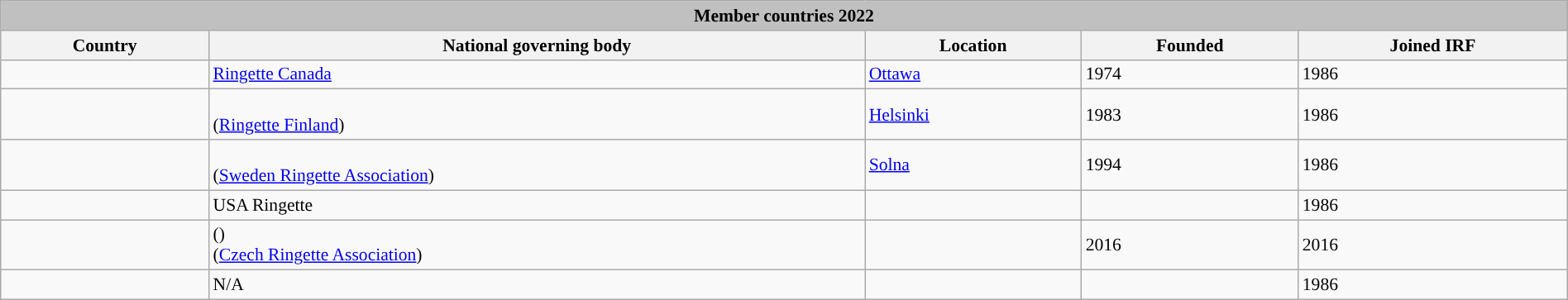<table class="wikitable" width=100% style="text-align:left; font-size:90%;">
<tr>
<th colspan=5 width:100%" style="background:silver;">Member countries 2022</th>
</tr>
<tr>
<th>Country</th>
<th>National governing body</th>
<th>Location</th>
<th>Founded</th>
<th>Joined IRF</th>
</tr>
<tr>
<td></td>
<td><a href='#'>Ringette Canada</a></td>
<td><a href='#'>Ottawa</a></td>
<td>1974</td>
<td>1986</td>
</tr>
<tr>
<td></td>
<td> <br> (<a href='#'>Ringette Finland</a>)</td>
<td><a href='#'>Helsinki</a></td>
<td>1983</td>
<td>1986</td>
</tr>
<tr>
<td></td>
<td> <br> (<a href='#'>Sweden Ringette Association</a>)</td>
<td><a href='#'>Solna</a></td>
<td>1994</td>
<td>1986</td>
</tr>
<tr>
<td></td>
<td>USA Ringette</td>
<td></td>
<td></td>
<td>1986</td>
</tr>
<tr>
<td></td>
<td>()<br>(<a href='#'>Czech Ringette Association</a>)</td>
<td></td>
<td>2016</td>
<td>2016</td>
</tr>
<tr>
<td></td>
<td>N/A</td>
<td></td>
<td></td>
<td>1986</td>
</tr>
</table>
